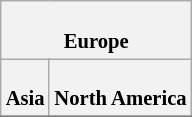<table class="wikitable plainrowheaders" style="background:#fff; font-size:86%; line-height:16px; border:grey solid 1px; border-collapse:collapse;">
<tr>
<th colspan="3"><br>Europe
</th>
</tr>
<tr>
<th colspan=2><br>Asia
</th>
<th colspan=2><br>North America
</th>
</tr>
<tr>
</tr>
</table>
